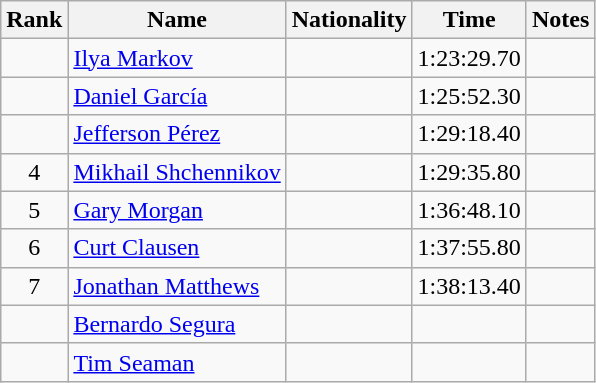<table class="wikitable sortable" style="text-align:center">
<tr>
<th>Rank</th>
<th>Name</th>
<th>Nationality</th>
<th>Time</th>
<th>Notes</th>
</tr>
<tr>
<td></td>
<td align=left><a href='#'>Ilya Markov</a></td>
<td align=left></td>
<td>1:23:29.70</td>
<td></td>
</tr>
<tr>
<td></td>
<td align=left><a href='#'>Daniel García</a></td>
<td align=left></td>
<td>1:25:52.30</td>
<td></td>
</tr>
<tr>
<td></td>
<td align=left><a href='#'>Jefferson Pérez</a></td>
<td align=left></td>
<td>1:29:18.40</td>
<td></td>
</tr>
<tr>
<td>4</td>
<td align=left><a href='#'>Mikhail Shchennikov</a></td>
<td align=left></td>
<td>1:29:35.80</td>
<td></td>
</tr>
<tr>
<td>5</td>
<td align=left><a href='#'>Gary Morgan</a></td>
<td align=left></td>
<td>1:36:48.10</td>
<td></td>
</tr>
<tr>
<td>6</td>
<td align=left><a href='#'>Curt Clausen</a></td>
<td align=left></td>
<td>1:37:55.80</td>
<td></td>
</tr>
<tr>
<td>7</td>
<td align=left><a href='#'>Jonathan Matthews</a></td>
<td align=left></td>
<td>1:38:13.40</td>
<td></td>
</tr>
<tr>
<td></td>
<td align=left><a href='#'>Bernardo Segura</a></td>
<td align=left></td>
<td></td>
<td></td>
</tr>
<tr>
<td></td>
<td align=left><a href='#'>Tim Seaman</a></td>
<td align=left></td>
<td></td>
<td></td>
</tr>
</table>
